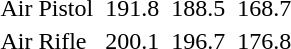<table>
<tr>
<td>Air Pistol</td>
<td></td>
<td>191.8</td>
<td></td>
<td>188.5</td>
<td></td>
<td>168.7</td>
</tr>
<tr>
<td>Air Rifle</td>
<td></td>
<td>200.1</td>
<td></td>
<td>196.7</td>
<td></td>
<td>176.8</td>
</tr>
</table>
